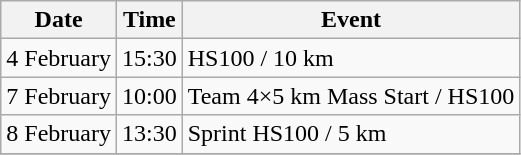<table class="wikitable">
<tr>
<th>Date</th>
<th>Time</th>
<th>Event</th>
</tr>
<tr>
<td>4 February</td>
<td>15:30</td>
<td>HS100 / 10 km</td>
</tr>
<tr>
<td>7 February</td>
<td>10:00</td>
<td>Team 4×5 km Mass Start / HS100</td>
</tr>
<tr>
<td>8 February</td>
<td>13:30</td>
<td>Sprint HS100 / 5 km</td>
</tr>
<tr>
</tr>
</table>
